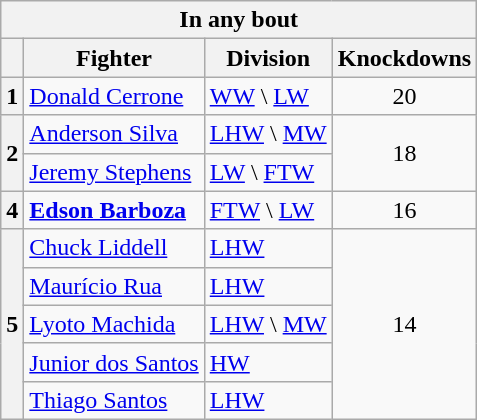<table class=wikitable>
<tr>
<th colspan=4>In any bout</th>
</tr>
<tr>
<th></th>
<th>Fighter</th>
<th>Division</th>
<th>Knockdowns</th>
</tr>
<tr>
<th>1</th>
<td> <a href='#'>Donald Cerrone</a></td>
<td><a href='#'>WW</a> \ <a href='#'>LW</a></td>
<td align=center>20</td>
</tr>
<tr>
<th rowspan=2>2</th>
<td> <a href='#'>Anderson Silva</a></td>
<td><a href='#'>LHW</a> \ <a href='#'>MW</a></td>
<td rowspan=2 align=center>18</td>
</tr>
<tr>
<td> <a href='#'>Jeremy Stephens</a></td>
<td><a href='#'>LW</a> \ <a href='#'>FTW</a></td>
</tr>
<tr>
<th>4</th>
<td>  <strong><a href='#'>Edson Barboza</a></strong></td>
<td><a href='#'>FTW</a> \ <a href='#'>LW</a></td>
<td align=center>16</td>
</tr>
<tr>
<th rowspan=5>5</th>
<td> <a href='#'>Chuck Liddell</a></td>
<td><a href='#'>LHW</a></td>
<td rowspan=5 align=center>14</td>
</tr>
<tr>
<td> <a href='#'>Maurício Rua</a></td>
<td><a href='#'>LHW</a></td>
</tr>
<tr>
<td> <a href='#'>Lyoto Machida</a></td>
<td><a href='#'>LHW</a> \ <a href='#'>MW</a></td>
</tr>
<tr>
<td> <a href='#'>Junior dos Santos</a></td>
<td><a href='#'>HW</a></td>
</tr>
<tr>
<td> <a href='#'>Thiago Santos</a></td>
<td><a href='#'>LHW</a></td>
</tr>
</table>
